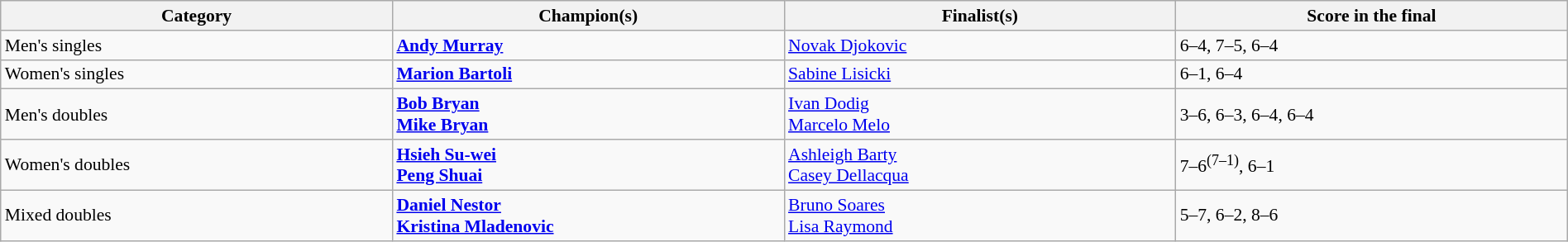<table class="wikitable" style="font-size:90%;" width=100%>
<tr>
<th width=25%>Category</th>
<th width=25%>Champion(s)</th>
<th width=25%>Finalist(s)</th>
<th width=25%>Score in the final</th>
</tr>
<tr>
<td>Men's singles</td>
<td> <strong><a href='#'>Andy Murray</a></strong></td>
<td> <a href='#'>Novak Djokovic</a></td>
<td>6–4, 7–5, 6–4</td>
</tr>
<tr>
<td>Women's singles</td>
<td> <strong><a href='#'>Marion Bartoli</a></strong></td>
<td> <a href='#'>Sabine Lisicki</a></td>
<td>6–1, 6–4</td>
</tr>
<tr>
<td>Men's doubles</td>
<td> <strong><a href='#'>Bob Bryan</a></strong><br> <strong><a href='#'>Mike Bryan</a></strong></td>
<td> <a href='#'>Ivan Dodig</a><br> <a href='#'>Marcelo Melo</a></td>
<td>3–6, 6–3, 6–4, 6–4</td>
</tr>
<tr>
<td>Women's doubles</td>
<td> <strong><a href='#'>Hsieh Su-wei</a></strong><br> <strong><a href='#'>Peng Shuai</a></strong></td>
<td> <a href='#'>Ashleigh Barty</a> <br>  <a href='#'>Casey Dellacqua</a></td>
<td>7–6<sup>(7–1)</sup>, 6–1</td>
</tr>
<tr>
<td>Mixed doubles</td>
<td> <strong><a href='#'>Daniel Nestor</a></strong> <br>  <strong><a href='#'>Kristina Mladenovic</a></strong></td>
<td> <a href='#'>Bruno Soares</a> <br>  <a href='#'>Lisa Raymond</a></td>
<td>5–7, 6–2, 8–6</td>
</tr>
</table>
